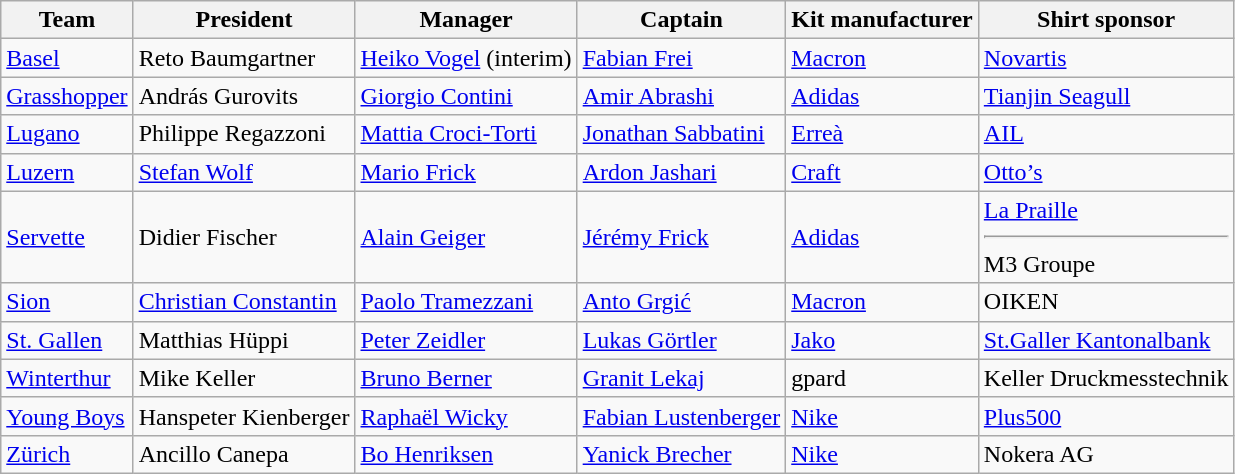<table class="wikitable sortable" style="text-align: left; font-size:100%">
<tr>
<th>Team</th>
<th>President</th>
<th>Manager</th>
<th>Captain</th>
<th>Kit manufacturer</th>
<th>Shirt sponsor</th>
</tr>
<tr>
<td><a href='#'>Basel</a></td>
<td> Reto Baumgartner</td>
<td> <a href='#'>Heiko Vogel</a> (interim)</td>
<td> <a href='#'>Fabian Frei</a></td>
<td><a href='#'>Macron</a></td>
<td><a href='#'>Novartis</a></td>
</tr>
<tr>
<td><a href='#'>Grasshopper</a></td>
<td> András Gurovits</td>
<td> <a href='#'>Giorgio Contini</a></td>
<td> <a href='#'>Amir Abrashi</a></td>
<td><a href='#'>Adidas</a></td>
<td><a href='#'>Tianjin Seagull</a></td>
</tr>
<tr>
<td><a href='#'>Lugano</a></td>
<td> Philippe Regazzoni</td>
<td> <a href='#'>Mattia Croci-Torti</a></td>
<td> <a href='#'>Jonathan Sabbatini</a></td>
<td><a href='#'>Erreà</a></td>
<td><a href='#'>AIL</a></td>
</tr>
<tr>
<td><a href='#'>Luzern</a></td>
<td> <a href='#'>Stefan Wolf</a></td>
<td> <a href='#'>Mario Frick</a></td>
<td> <a href='#'>Ardon Jashari</a></td>
<td><a href='#'>Craft</a></td>
<td><a href='#'>Otto’s</a></td>
</tr>
<tr>
<td><a href='#'>Servette</a></td>
<td> Didier Fischer</td>
<td> <a href='#'>Alain Geiger</a></td>
<td> <a href='#'>Jérémy Frick</a></td>
<td><a href='#'>Adidas</a></td>
<td><a href='#'>La Praille</a><hr>M3 Groupe</td>
</tr>
<tr>
<td><a href='#'>Sion</a></td>
<td> <a href='#'>Christian Constantin</a></td>
<td> <a href='#'>Paolo Tramezzani</a></td>
<td> <a href='#'>Anto Grgić</a></td>
<td><a href='#'>Macron</a></td>
<td>OIKEN</td>
</tr>
<tr>
<td><a href='#'>St. Gallen</a></td>
<td> Matthias Hüppi</td>
<td> <a href='#'>Peter Zeidler</a></td>
<td> <a href='#'>Lukas Görtler</a></td>
<td><a href='#'>Jako</a></td>
<td><a href='#'>St.Galler Kantonalbank</a></td>
</tr>
<tr>
<td><a href='#'>Winterthur</a></td>
<td> Mike Keller</td>
<td> <a href='#'>Bruno Berner</a></td>
<td> <a href='#'>Granit Lekaj</a></td>
<td>gpard</td>
<td>Keller Druckmesstechnik</td>
</tr>
<tr>
<td><a href='#'>Young Boys</a></td>
<td> Hanspeter Kienberger</td>
<td> <a href='#'>Raphaël Wicky</a></td>
<td> <a href='#'>Fabian Lustenberger</a></td>
<td><a href='#'>Nike</a></td>
<td><a href='#'>Plus500</a></td>
</tr>
<tr>
<td><a href='#'>Zürich</a></td>
<td> Ancillo Canepa</td>
<td> <a href='#'>Bo Henriksen</a></td>
<td> <a href='#'>Yanick Brecher</a></td>
<td><a href='#'>Nike</a></td>
<td>Nokera AG</td>
</tr>
</table>
